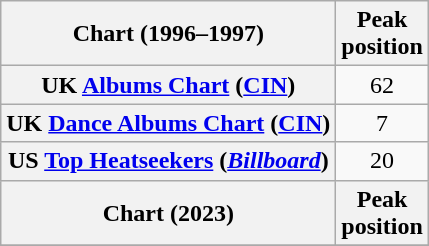<table class="wikitable sortable plainrowheaders">
<tr>
<th align="left">Chart (1996–1997)</th>
<th align="left">Peak<br>position</th>
</tr>
<tr>
<th scope="row">UK <a href='#'>Albums Chart</a> (<a href='#'>CIN</a>)</th>
<td align="center">62</td>
</tr>
<tr>
<th scope="row">UK <a href='#'>Dance Albums Chart</a> (<a href='#'>CIN</a>)</th>
<td align="center">7</td>
</tr>
<tr>
<th scope="row">US <a href='#'>Top Heatseekers</a> (<em><a href='#'>Billboard</a></em>)</th>
<td align="center">20</td>
</tr>
<tr>
<th align="left">Chart (2023)</th>
<th align="left">Peak<br>position</th>
</tr>
<tr>
</tr>
</table>
